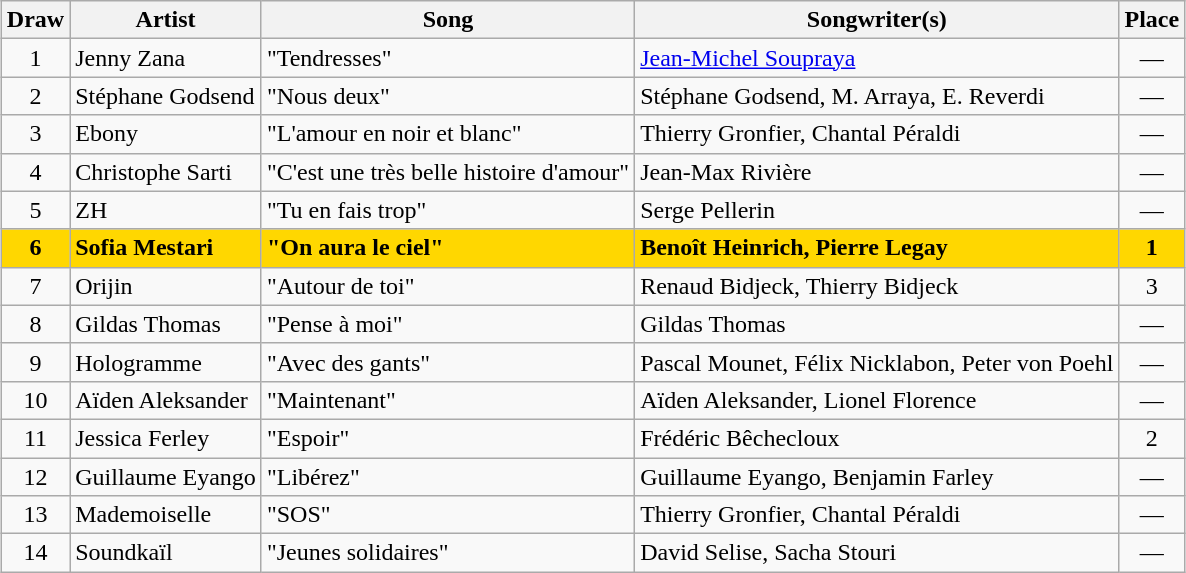<table class="sortable wikitable" style="margin: 1em auto 1em auto; text-align:center">
<tr>
<th>Draw</th>
<th>Artist</th>
<th>Song</th>
<th>Songwriter(s)</th>
<th>Place</th>
</tr>
<tr>
<td>1</td>
<td align="left">Jenny Zana</td>
<td align="left">"Tendresses"</td>
<td align="left"><a href='#'>Jean-Michel Soupraya</a></td>
<td data-sort-value="4">—</td>
</tr>
<tr>
<td>2</td>
<td align="left">Stéphane Godsend</td>
<td align="left">"Nous deux"</td>
<td align="left">Stéphane Godsend, M. Arraya, E. Reverdi</td>
<td data-sort-value="4">—</td>
</tr>
<tr>
<td>3</td>
<td align="left">Ebony</td>
<td align="left">"L'amour en noir et blanc"</td>
<td align="left">Thierry Gronfier, Chantal Péraldi</td>
<td data-sort-value="4">—</td>
</tr>
<tr>
<td>4</td>
<td align="left">Christophe Sarti</td>
<td align="left">"C'est une très belle histoire d'amour"</td>
<td align="left">Jean-Max Rivière</td>
<td data-sort-value="4">—</td>
</tr>
<tr>
<td>5</td>
<td align="left">ZH</td>
<td align="left">"Tu en fais trop"</td>
<td align="left">Serge Pellerin</td>
<td data-sort-value="4">—</td>
</tr>
<tr style="font-weight:bold; background:gold;">
<td>6</td>
<td align="left">Sofia Mestari</td>
<td align="left">"On aura le ciel"</td>
<td align="left">Benoît Heinrich, Pierre Legay</td>
<td>1</td>
</tr>
<tr>
<td>7</td>
<td align="left">Orijin</td>
<td align="left">"Autour de toi"</td>
<td align="left">Renaud Bidjeck, Thierry Bidjeck</td>
<td>3</td>
</tr>
<tr>
<td>8</td>
<td align="left">Gildas Thomas</td>
<td align="left">"Pense à moi"</td>
<td align="left">Gildas Thomas</td>
<td data-sort-value="4">—</td>
</tr>
<tr>
<td>9</td>
<td align="left">Hologramme</td>
<td align="left">"Avec des gants"</td>
<td align="left">Pascal Mounet, Félix Nicklabon, Peter von Poehl</td>
<td data-sort-value="4">—</td>
</tr>
<tr>
<td>10</td>
<td align="left">Aïden Aleksander</td>
<td align="left">"Maintenant"</td>
<td align="left">Aïden Aleksander, Lionel Florence</td>
<td data-sort-value="4">—</td>
</tr>
<tr>
<td>11</td>
<td align="left">Jessica Ferley</td>
<td align="left">"Espoir"</td>
<td align="left">Frédéric Bêchecloux</td>
<td>2</td>
</tr>
<tr>
<td>12</td>
<td align="left">Guillaume Eyango</td>
<td align="left">"Libérez"</td>
<td align="left">Guillaume Eyango, Benjamin Farley</td>
<td data-sort-value="4">—</td>
</tr>
<tr>
<td>13</td>
<td align="left">Mademoiselle</td>
<td align="left">"SOS"</td>
<td align="left">Thierry Gronfier, Chantal Péraldi</td>
<td data-sort-value="4">—</td>
</tr>
<tr>
<td>14</td>
<td align="left">Soundkaïl</td>
<td align="left">"Jeunes solidaires"</td>
<td align="left">David Selise, Sacha Stouri</td>
<td data-sort-value="4">—</td>
</tr>
</table>
